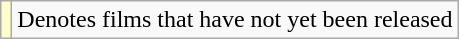<table class="wikitable">
<tr>
<td style="background:#ffc;"></td>
<td>Denotes films that have not yet been released</td>
</tr>
</table>
